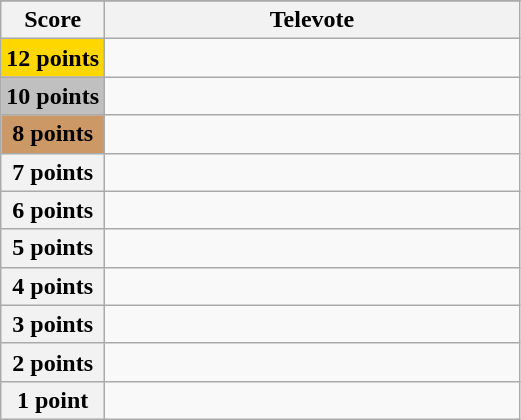<table class="wikitable">
<tr>
</tr>
<tr>
<th scope="col" width="20%">Score</th>
<th scope="col" width="80%">Televote</th>
</tr>
<tr>
<th scope="row" style="Background:gold">12 points</th>
<td></td>
</tr>
<tr>
<th scope="row" style="background:silver">10 points</th>
<td></td>
</tr>
<tr>
<th scope="row" style="background:#CC9966">8 points</th>
<td></td>
</tr>
<tr>
<th scope="row">7 points</th>
<td></td>
</tr>
<tr>
<th scope="row">6 points</th>
<td></td>
</tr>
<tr>
<th scope="row">5 points</th>
<td></td>
</tr>
<tr>
<th scope="row">4 points</th>
<td></td>
</tr>
<tr>
<th scope="row">3 points</th>
<td></td>
</tr>
<tr>
<th scope="row">2 points</th>
<td></td>
</tr>
<tr>
<th scope="row">1 point</th>
<td></td>
</tr>
</table>
